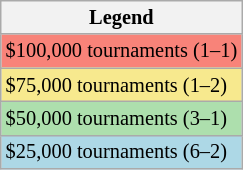<table class="wikitable" style="font-size:85%">
<tr>
<th>Legend</th>
</tr>
<tr style="background:#f88379;">
<td>$100,000 tournaments (1–1)</td>
</tr>
<tr style="background:#f7e98e;">
<td>$75,000 tournaments (1–2)</td>
</tr>
<tr style="background:#addfad;">
<td>$50,000 tournaments (3–1)</td>
</tr>
<tr style="background:lightblue;">
<td>$25,000 tournaments (6–2)</td>
</tr>
</table>
